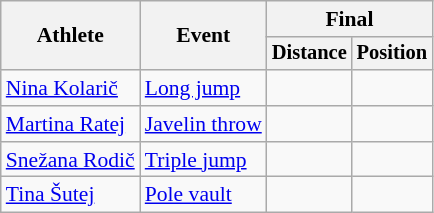<table class=wikitable style="font-size:90%">
<tr>
<th rowspan="2">Athlete</th>
<th rowspan="2">Event</th>
<th colspan="2">Final</th>
</tr>
<tr style="font-size:95%">
<th>Distance</th>
<th>Position</th>
</tr>
<tr align=center>
<td align=left><a href='#'>Nina Kolarič</a></td>
<td align=left><a href='#'>Long jump</a></td>
<td></td>
<td></td>
</tr>
<tr align=center>
<td align=left><a href='#'>Martina Ratej</a></td>
<td align=left><a href='#'>Javelin throw</a></td>
<td></td>
<td></td>
</tr>
<tr align=center>
<td align=left><a href='#'>Snežana Rodič</a></td>
<td align=left><a href='#'>Triple jump</a></td>
<td></td>
<td></td>
</tr>
<tr align=center>
<td align=left><a href='#'>Tina Šutej</a></td>
<td align=left><a href='#'>Pole vault</a></td>
<td></td>
<td></td>
</tr>
</table>
